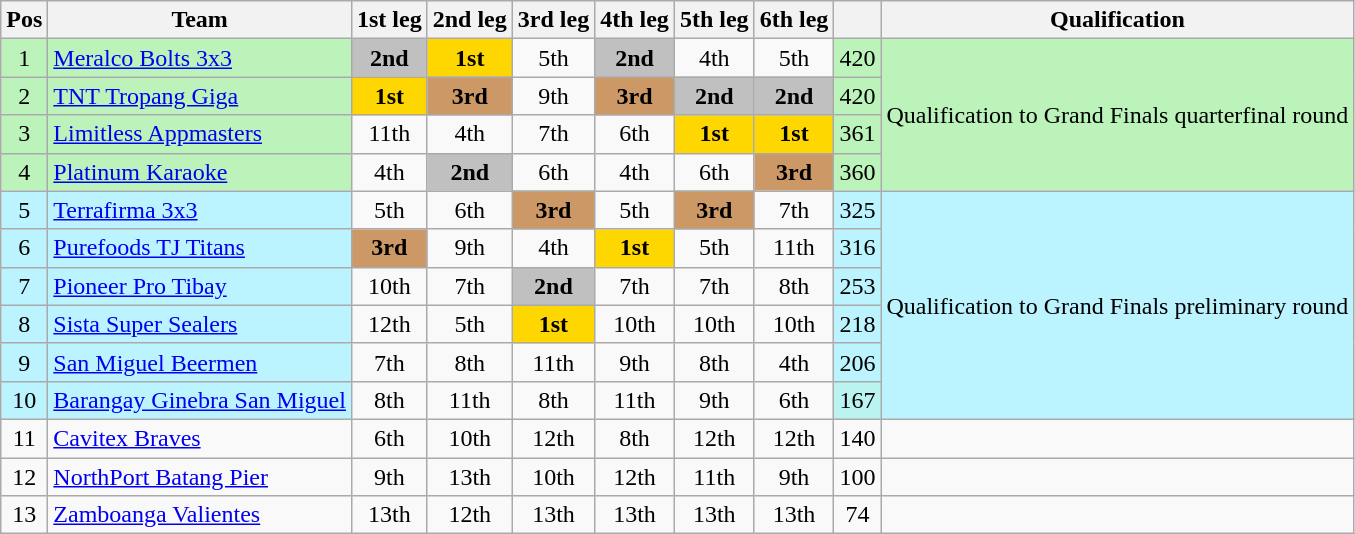<table class="wikitable" style="text-align:center">
<tr>
<th>Pos</th>
<th>Team</th>
<th>1st leg</th>
<th>2nd leg</th>
<th>3rd leg</th>
<th>4th leg</th>
<th>5th leg</th>
<th>6th leg</th>
<th></th>
<th>Qualification</th>
</tr>
<tr>
<td bgcolor=#bbf3bb>1</td>
<td bgcolor=#bbf3bb align=left><a href='#'>Meralco Bolts 3x3</a></td>
<td bgcolor=silver><strong>2nd</strong></td>
<td bgcolor=gold><strong>1st</strong></td>
<td>5th</td>
<td bgcolor=silver><strong>2nd</strong></td>
<td>4th</td>
<td>5th</td>
<td bgcolor=#bbf3bb>420</td>
<td bgcolor=#bbf3bb rowspan=4>Qualification to Grand Finals quarterfinal round</td>
</tr>
<tr>
<td bgcolor=#bbf3bb>2</td>
<td bgcolor=#bbf3bb align=left><a href='#'>TNT Tropang Giga</a></td>
<td bgcolor=gold><strong>1st</strong></td>
<td bgcolor=#cc9966><strong>3rd</strong></td>
<td>9th</td>
<td bgcolor=#cc9966><strong>3rd</strong></td>
<td bgcolor=silver><strong>2nd</strong></td>
<td bgcolor=silver><strong>2nd</strong></td>
<td bgcolor=#bbf3bb>420</td>
</tr>
<tr>
<td bgcolor=#bbf3bb>3</td>
<td bgcolor=#bbf3bb align=left><a href='#'>Limitless Appmasters</a></td>
<td>11th</td>
<td>4th</td>
<td>7th</td>
<td>6th</td>
<td bgcolor=gold><strong>1st</strong></td>
<td bgcolor=gold><strong>1st</strong></td>
<td bgcolor=#bbf3bb>361</td>
</tr>
<tr>
<td bgcolor=#bbf3bb>4</td>
<td bgcolor=#bbf3bb align=left><a href='#'>Platinum Karaoke</a></td>
<td>4th</td>
<td bgcolor=silver><strong>2nd</strong></td>
<td>6th</td>
<td>4th</td>
<td>6th</td>
<td bgcolor=#cc9966><strong>3rd</strong></td>
<td bgcolor=#bbf3bb>360</td>
</tr>
<tr>
<td bgcolor=#bbf3ff>5</td>
<td bgcolor=#bbf3ff align=left><a href='#'>Terrafirma 3x3</a></td>
<td>5th</td>
<td>6th</td>
<td bgcolor=#cc9966><strong>3rd</strong></td>
<td>5th</td>
<td bgcolor=#cc9966><strong>3rd</strong></td>
<td>7th</td>
<td bgcolor=#bbf3ff>325</td>
<td bgcolor=#bbf3ff rowspan=6>Qualification to Grand Finals preliminary round</td>
</tr>
<tr>
<td bgcolor=#bbf3ff>6</td>
<td bgcolor=#bbf3ff align=left><a href='#'>Purefoods TJ Titans</a></td>
<td bgcolor=#cc9966><strong>3rd</strong></td>
<td>9th</td>
<td>4th</td>
<td bgcolor=gold><strong>1st</strong></td>
<td>5th</td>
<td>11th</td>
<td bgcolor=#bbf3ff>316</td>
</tr>
<tr>
<td bgcolor=#bbf3ff>7</td>
<td bgcolor=#bbf3ff align=left><a href='#'>Pioneer Pro Tibay</a></td>
<td>10th</td>
<td>7th</td>
<td bgcolor=silver><strong>2nd</strong></td>
<td>7th</td>
<td>7th</td>
<td>8th</td>
<td bgcolor=#bbf3ff>253</td>
</tr>
<tr>
<td bgcolor=#bbf3ff>8</td>
<td bgcolor=#bbf3ff align=left><a href='#'>Sista Super Sealers</a></td>
<td>12th</td>
<td>5th</td>
<td bgcolor=gold><strong>1st</strong></td>
<td>10th</td>
<td>10th</td>
<td>10th</td>
<td bgcolor=#bbf3ff>218</td>
</tr>
<tr>
<td bgcolor=#bbf3ff>9</td>
<td bgcolor=#bbf3ff align=left><a href='#'>San Miguel Beermen</a></td>
<td>7th</td>
<td>8th</td>
<td>11th</td>
<td>9th</td>
<td>8th</td>
<td>4th</td>
<td bgcolor=#bbf3ff>206</td>
</tr>
<tr>
<td bgcolor=#bbf3ff>10</td>
<td bgcolor=#bbf3ff align=left nowrap><a href='#'>Barangay Ginebra San Miguel</a></td>
<td>8th</td>
<td>11th</td>
<td>8th</td>
<td>11th</td>
<td>9th</td>
<td>6th</td>
<td bgcolor=#bbf3f>167</td>
</tr>
<tr>
<td>11</td>
<td align=left><a href='#'>Cavitex Braves</a></td>
<td>6th</td>
<td>10th</td>
<td>12th</td>
<td>8th</td>
<td>12th</td>
<td>12th</td>
<td>140</td>
<td></td>
</tr>
<tr>
<td>12</td>
<td align=left><a href='#'>NorthPort Batang Pier</a></td>
<td>9th</td>
<td>13th</td>
<td>10th</td>
<td>12th</td>
<td>11th</td>
<td>9th</td>
<td>100</td>
<td></td>
</tr>
<tr>
<td>13</td>
<td align=left><a href='#'>Zamboanga Valientes</a></td>
<td>13th</td>
<td>12th</td>
<td>13th</td>
<td>13th</td>
<td>13th</td>
<td>13th</td>
<td>74</td>
<td></td>
</tr>
</table>
